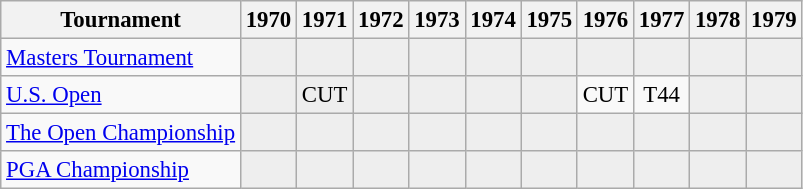<table class="wikitable" style="font-size:95%;text-align:center;">
<tr>
<th>Tournament</th>
<th>1970</th>
<th>1971</th>
<th>1972</th>
<th>1973</th>
<th>1974</th>
<th>1975</th>
<th>1976</th>
<th>1977</th>
<th>1978</th>
<th>1979</th>
</tr>
<tr>
<td align=left><a href='#'>Masters Tournament</a></td>
<td style="background:#eeeeee;"></td>
<td style="background:#eeeeee;"></td>
<td style="background:#eeeeee;"></td>
<td style="background:#eeeeee;"></td>
<td style="background:#eeeeee;"></td>
<td style="background:#eeeeee;"></td>
<td style="background:#eeeeee;"></td>
<td style="background:#eeeeee;"></td>
<td style="background:#eeeeee;"></td>
<td style="background:#eeeeee;"></td>
</tr>
<tr>
<td align=left><a href='#'>U.S. Open</a></td>
<td style="background:#eeeeee;"></td>
<td style="background:#eeeeee;">CUT</td>
<td style="background:#eeeeee;"></td>
<td style="background:#eeeeee;"></td>
<td style="background:#eeeeee;"></td>
<td style="background:#eeeeee;"></td>
<td>CUT</td>
<td>T44</td>
<td style="background:#eeeeee;"></td>
<td style="background:#eeeeee;"></td>
</tr>
<tr>
<td align=left><a href='#'>The Open Championship</a></td>
<td style="background:#eeeeee;"></td>
<td style="background:#eeeeee;"></td>
<td style="background:#eeeeee;"></td>
<td style="background:#eeeeee;"></td>
<td style="background:#eeeeee;"></td>
<td style="background:#eeeeee;"></td>
<td style="background:#eeeeee;"></td>
<td style="background:#eeeeee;"></td>
<td style="background:#eeeeee;"></td>
<td style="background:#eeeeee;"></td>
</tr>
<tr>
<td align=left><a href='#'>PGA Championship</a></td>
<td style="background:#eeeeee;"></td>
<td style="background:#eeeeee;"></td>
<td style="background:#eeeeee;"></td>
<td style="background:#eeeeee;"></td>
<td style="background:#eeeeee;"></td>
<td style="background:#eeeeee;"></td>
<td style="background:#eeeeee;"></td>
<td style="background:#eeeeee;"></td>
<td style="background:#eeeeee;"></td>
<td style="background:#eeeeee;"></td>
</tr>
</table>
